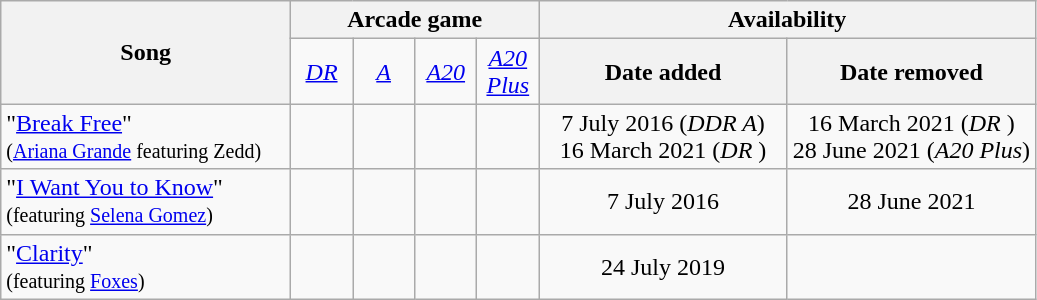<table class="wikitable" style="text-align:center; max-width: 800px;">
<tr>
<th rowspan="2" style="width: 28%;">Song</th>
<th colspan="4">Arcade game</th>
<th colspan="2">Availability</th>
</tr>
<tr>
<td style="width: 6%;"><em><a href='#'>DR</a></em></td>
<td style="width: 6%;"><em><a href='#'>A</a></em></td>
<td style="width: 6%;"><em><a href='#'>A20</a></em></td>
<td style="width: 6%;"><em><a href='#'>A20<br> Plus</a></em></td>
<th style="width: 24%;">Date added</th>
<th style="width: 24%;">Date removed</th>
</tr>
<tr>
<td style="text-align: left;">"<a href='#'>Break Free</a>"<br><small>(<a href='#'>Ariana Grande</a> featuring Zedd)</small></td>
<td></td>
<td></td>
<td></td>
<td></td>
<td>7 July 2016 (<em>DDR A</em>)<br>16 March 2021 (<em>DR </em>)</td>
<td>16 March 2021 (<em>DR </em>)<br>28 June 2021 (<em>A20 Plus</em>)</td>
</tr>
<tr>
<td style="text-align: left;">"<a href='#'>I Want You to Know</a>"<br><small>(featuring <a href='#'>Selena Gomez</a>)</small></td>
<td></td>
<td></td>
<td></td>
<td></td>
<td>7 July 2016</td>
<td>28 June 2021</td>
</tr>
<tr>
<td style="text-align: left;">"<a href='#'>Clarity</a>"<br><small>(featuring <a href='#'>Foxes</a>)</small></td>
<td></td>
<td></td>
<td></td>
<td></td>
<td>24 July 2019</td>
<td></td>
</tr>
</table>
